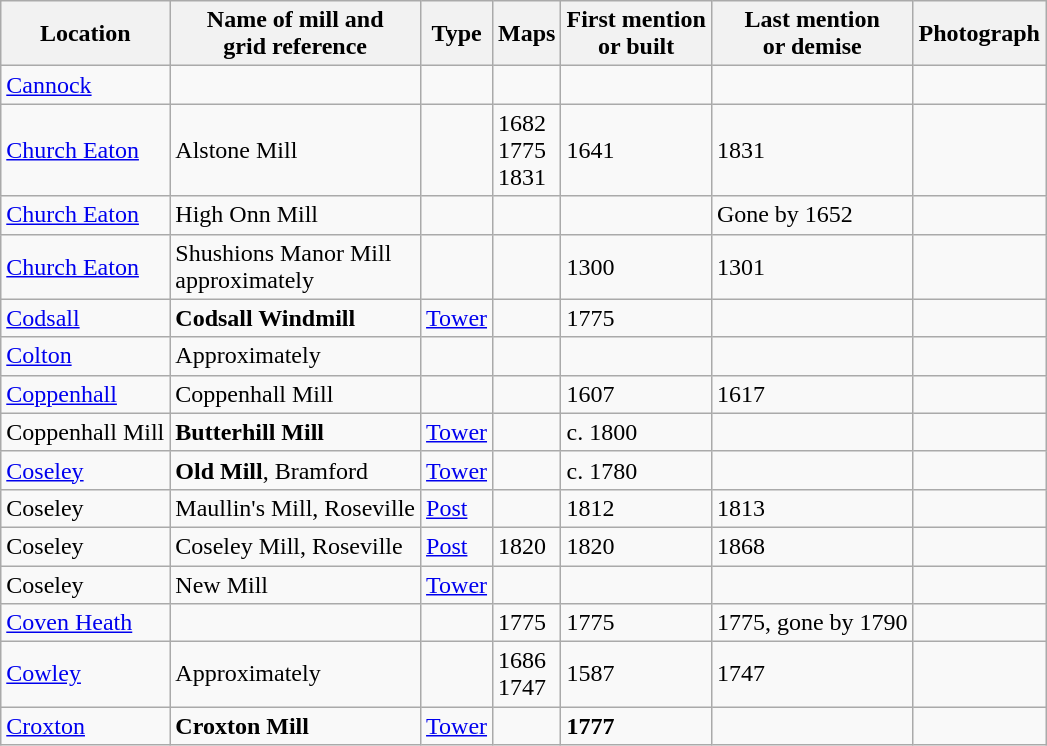<table class="wikitable">
<tr>
<th>Location</th>
<th>Name of mill and<br>grid reference</th>
<th>Type</th>
<th>Maps</th>
<th>First mention<br>or built</th>
<th>Last mention<br> or demise</th>
<th>Photograph</th>
</tr>
<tr>
<td><a href='#'>Cannock</a></td>
<td></td>
<td></td>
<td></td>
<td></td>
<td></td>
<td></td>
</tr>
<tr>
<td><a href='#'>Church Eaton</a></td>
<td>Alstone Mill<br></td>
<td></td>
<td>1682<br>1775<br>1831</td>
<td>1641</td>
<td>1831</td>
<td></td>
</tr>
<tr>
<td><a href='#'>Church Eaton</a></td>
<td>High Onn Mill<br></td>
<td></td>
<td></td>
<td></td>
<td>Gone by 1652</td>
<td></td>
</tr>
<tr>
<td><a href='#'>Church Eaton</a></td>
<td>Shushions Manor Mill<br>approximately<br></td>
<td></td>
<td></td>
<td>1300</td>
<td>1301</td>
<td></td>
</tr>
<tr>
<td><a href='#'>Codsall</a></td>
<td><strong>Codsall Windmill</strong><br></td>
<td><a href='#'>Tower</a></td>
<td></td>
<td>1775</td>
<td></td>
<td></td>
</tr>
<tr>
<td><a href='#'>Colton</a></td>
<td>Approximately<br></td>
<td></td>
<td></td>
<td></td>
<td></td>
<td></td>
</tr>
<tr>
<td><a href='#'>Coppenhall</a></td>
<td>Coppenhall Mill<br></td>
<td></td>
<td></td>
<td>1607</td>
<td>1617</td>
<td></td>
</tr>
<tr>
<td>Coppenhall Mill</td>
<td><strong>Butterhill Mill</strong><br></td>
<td><a href='#'>Tower</a></td>
<td></td>
<td>c. 1800</td>
<td></td>
<td></td>
</tr>
<tr>
<td><a href='#'>Coseley</a></td>
<td><strong>Old Mill</strong>, Bramford<br></td>
<td><a href='#'>Tower</a></td>
<td></td>
<td>c. 1780</td>
<td></td>
<td></td>
</tr>
<tr>
<td>Coseley</td>
<td>Maullin's Mill, Roseville<br></td>
<td><a href='#'>Post</a></td>
<td></td>
<td>1812</td>
<td>1813</td>
<td></td>
</tr>
<tr>
<td>Coseley</td>
<td>Coseley Mill, Roseville<br></td>
<td><a href='#'>Post</a></td>
<td>1820</td>
<td>1820</td>
<td>1868</td>
<td></td>
</tr>
<tr>
<td>Coseley</td>
<td>New Mill</td>
<td><a href='#'>Tower</a></td>
<td></td>
<td></td>
<td></td>
<td></td>
</tr>
<tr>
<td><a href='#'>Coven Heath</a></td>
<td></td>
<td></td>
<td>1775</td>
<td>1775</td>
<td>1775, gone by 1790</td>
<td></td>
</tr>
<tr>
<td><a href='#'>Cowley</a></td>
<td>Approximately<br></td>
<td></td>
<td>1686<br>1747</td>
<td>1587</td>
<td>1747</td>
<td></td>
</tr>
<tr>
<td><a href='#'>Croxton</a></td>
<td><strong>Croxton Mill</strong><br></td>
<td><a href='#'>Tower</a></td>
<td></td>
<td><strong>1777</strong></td>
<td></td>
<td></td>
</tr>
</table>
